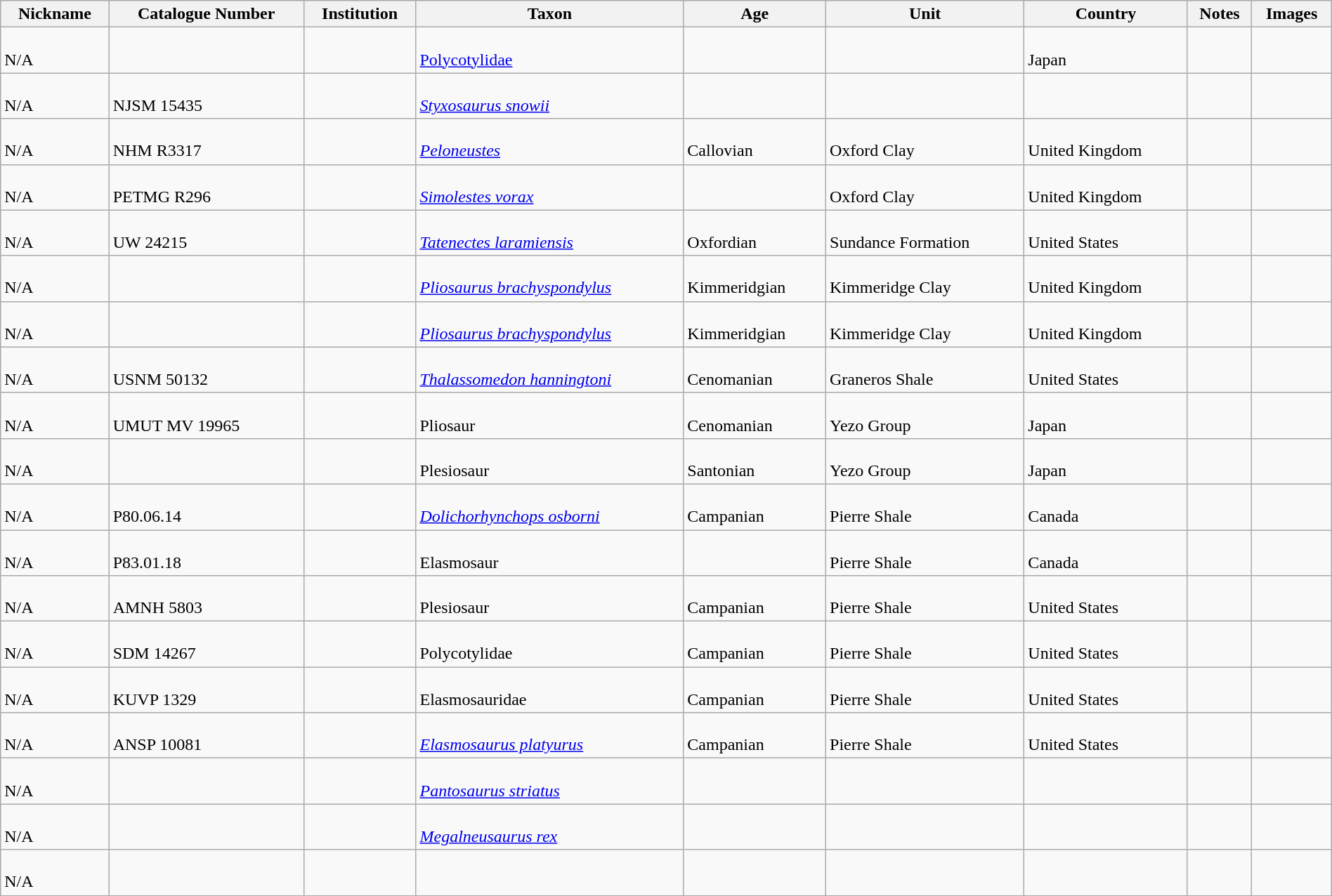<table class="wikitable sortable" align="center" width="100%">
<tr>
<th>Nickname</th>
<th>Catalogue Number</th>
<th>Institution</th>
<th>Taxon</th>
<th>Age</th>
<th>Unit</th>
<th>Country</th>
<th>Notes</th>
<th>Images</th>
</tr>
<tr>
<td><br>N/A</td>
<td></td>
<td></td>
<td><br><a href='#'>Polycotylidae</a></td>
<td></td>
<td></td>
<td><br>Japan</td>
<td></td>
<td><br></td>
</tr>
<tr>
<td><br>N/A</td>
<td><br>NJSM 15435</td>
<td></td>
<td><br><em><a href='#'>Styxosaurus snowii</a></em></td>
<td></td>
<td></td>
<td></td>
<td></td>
<td><br></td>
</tr>
<tr>
<td><br>N/A</td>
<td><br>NHM R3317</td>
<td></td>
<td><br><em><a href='#'>Peloneustes</a></em></td>
<td><br>Callovian</td>
<td><br>Oxford Clay</td>
<td><br>United Kingdom</td>
<td></td>
<td><br></td>
</tr>
<tr>
<td><br>N/A</td>
<td><br>PETMG R296</td>
<td></td>
<td><br><em><a href='#'>Simolestes vorax</a></em></td>
<td></td>
<td><br>Oxford Clay</td>
<td><br>United Kingdom</td>
<td></td>
<td><br></td>
</tr>
<tr>
<td><br>N/A</td>
<td><br>UW 24215</td>
<td></td>
<td><br><em><a href='#'>Tatenectes laramiensis</a></em></td>
<td><br>Oxfordian</td>
<td><br>Sundance Formation</td>
<td><br>United States</td>
<td></td>
<td><br></td>
</tr>
<tr>
<td><br>N/A</td>
<td></td>
<td></td>
<td><br><em><a href='#'>Pliosaurus brachyspondylus</a></em></td>
<td><br>Kimmeridgian</td>
<td><br>Kimmeridge Clay</td>
<td><br>United Kingdom</td>
<td></td>
<td><br></td>
</tr>
<tr>
<td><br>N/A</td>
<td></td>
<td></td>
<td><br><em><a href='#'>Pliosaurus brachyspondylus</a></em></td>
<td><br>Kimmeridgian</td>
<td><br>Kimmeridge Clay</td>
<td><br>United Kingdom</td>
<td></td>
<td><br></td>
</tr>
<tr>
<td><br>N/A</td>
<td><br>USNM 50132</td>
<td></td>
<td><br><em><a href='#'>Thalassomedon hanningtoni</a></em></td>
<td><br>Cenomanian</td>
<td><br>Graneros Shale</td>
<td><br>United States</td>
<td></td>
<td><br></td>
</tr>
<tr>
<td><br>N/A</td>
<td><br>UMUT MV 19965</td>
<td></td>
<td><br>Pliosaur</td>
<td><br>Cenomanian</td>
<td><br>Yezo Group</td>
<td><br>Japan</td>
<td></td>
<td><br></td>
</tr>
<tr>
<td><br>N/A</td>
<td></td>
<td></td>
<td><br>Plesiosaur</td>
<td><br>Santonian</td>
<td><br>Yezo Group</td>
<td><br>Japan</td>
<td></td>
<td><br></td>
</tr>
<tr>
<td><br>N/A</td>
<td><br>P80.06.14</td>
<td></td>
<td><br><em><a href='#'>Dolichorhynchops osborni</a></em></td>
<td><br>Campanian</td>
<td><br>Pierre Shale</td>
<td><br>Canada</td>
<td></td>
<td></td>
</tr>
<tr>
<td><br>N/A</td>
<td><br>P83.01.18</td>
<td></td>
<td><br>Elasmosaur</td>
<td></td>
<td><br>Pierre Shale</td>
<td><br>Canada</td>
<td></td>
<td><br></td>
</tr>
<tr>
<td><br>N/A</td>
<td><br>AMNH 5803</td>
<td></td>
<td><br>Plesiosaur</td>
<td><br>Campanian</td>
<td><br>Pierre Shale</td>
<td><br>United States</td>
<td></td>
<td><br></td>
</tr>
<tr>
<td><br>N/A</td>
<td><br>SDM 14267</td>
<td></td>
<td><br>Polycotylidae</td>
<td><br>Campanian</td>
<td><br>Pierre Shale</td>
<td><br>United States</td>
<td></td>
<td><br></td>
</tr>
<tr>
<td><br>N/A</td>
<td><br>KUVP 1329</td>
<td></td>
<td><br>Elasmosauridae</td>
<td><br>Campanian</td>
<td><br>Pierre Shale</td>
<td><br>United States</td>
<td></td>
<td><br></td>
</tr>
<tr>
<td><br>N/A</td>
<td><br>ANSP 10081</td>
<td></td>
<td><br><em><a href='#'>Elasmosaurus platyurus</a></em></td>
<td><br>Campanian</td>
<td><br>Pierre Shale</td>
<td><br>United States</td>
<td></td>
<td><br></td>
</tr>
<tr>
<td><br>N/A</td>
<td></td>
<td></td>
<td><br><em><a href='#'>Pantosaurus striatus</a></em></td>
<td></td>
<td></td>
<td></td>
<td></td>
<td><br></td>
</tr>
<tr>
<td><br>N/A</td>
<td></td>
<td></td>
<td><br><em><a href='#'>Megalneusaurus rex</a></em></td>
<td></td>
<td></td>
<td></td>
<td></td>
<td><br></td>
</tr>
<tr>
<td><br>N/A</td>
<td></td>
<td></td>
<td></td>
<td></td>
<td></td>
<td></td>
<td></td>
<td><br></td>
</tr>
<tr>
</tr>
</table>
